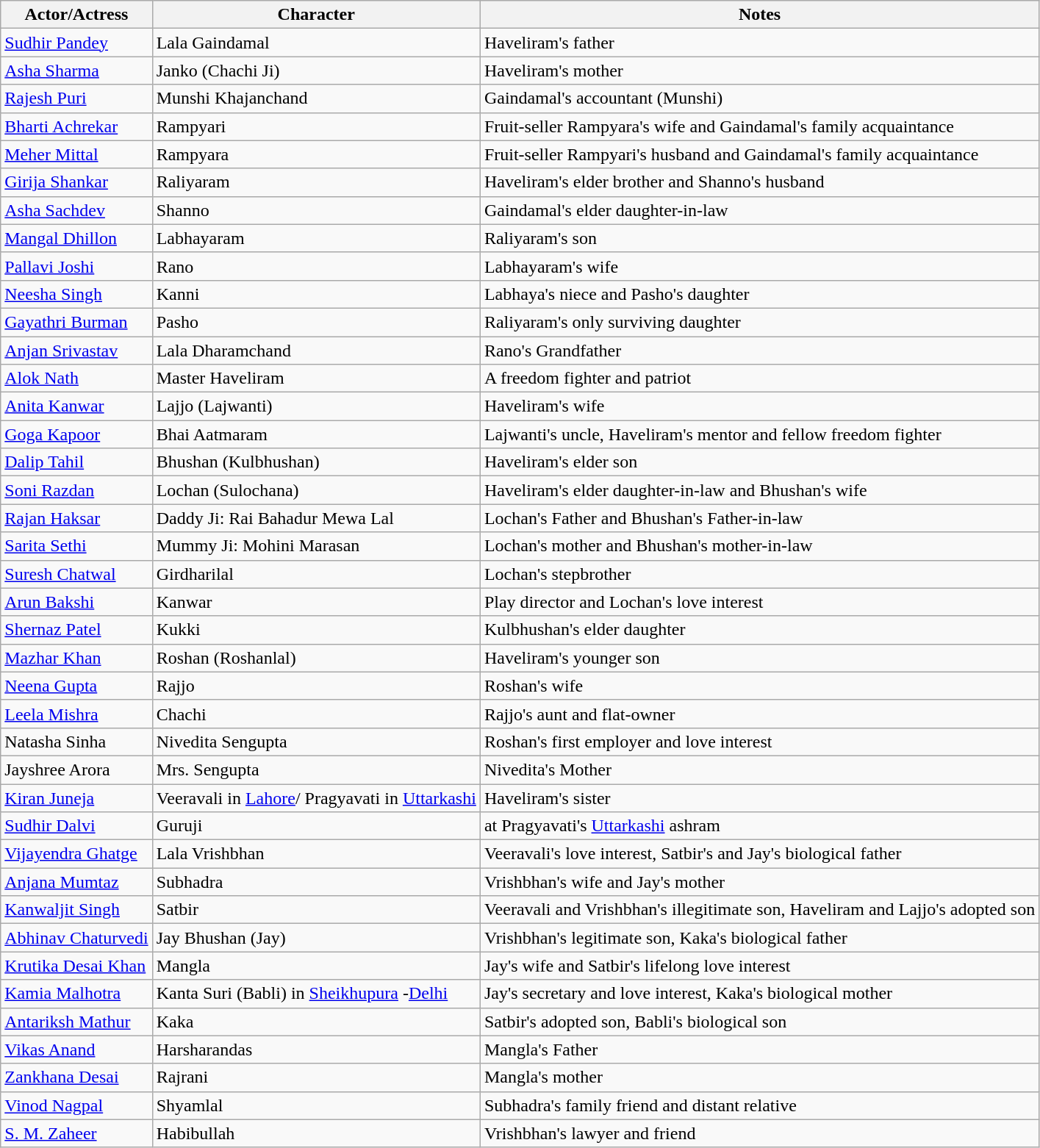<table class="wikitable sortable">
<tr>
<th>Actor/Actress</th>
<th>Character</th>
<th>Notes</th>
</tr>
<tr>
<td><a href='#'>Sudhir Pandey</a></td>
<td>Lala Gaindamal</td>
<td>Haveliram's father</td>
</tr>
<tr>
<td><a href='#'>Asha Sharma</a></td>
<td>Janko (Chachi Ji)</td>
<td>Haveliram's mother</td>
</tr>
<tr>
<td><a href='#'>Rajesh Puri</a></td>
<td>Munshi Khajanchand</td>
<td>Gaindamal's accountant (Munshi)</td>
</tr>
<tr>
<td><a href='#'>Bharti Achrekar</a></td>
<td>Rampyari</td>
<td>Fruit-seller Rampyara's wife and Gaindamal's family acquaintance</td>
</tr>
<tr>
<td><a href='#'>Meher Mittal</a></td>
<td>Rampyara</td>
<td>Fruit-seller Rampyari's husband and Gaindamal's family acquaintance</td>
</tr>
<tr>
<td><a href='#'>Girija Shankar</a></td>
<td>Raliyaram</td>
<td>Haveliram's elder brother and Shanno's husband</td>
</tr>
<tr>
<td><a href='#'>Asha Sachdev</a></td>
<td>Shanno</td>
<td>Gaindamal's elder daughter-in-law</td>
</tr>
<tr>
<td><a href='#'>Mangal Dhillon</a></td>
<td>Labhayaram</td>
<td>Raliyaram's son</td>
</tr>
<tr>
<td><a href='#'>Pallavi Joshi</a></td>
<td>Rano</td>
<td>Labhayaram's wife</td>
</tr>
<tr>
<td><a href='#'>Neesha Singh</a></td>
<td>Kanni</td>
<td>Labhaya's niece and Pasho's daughter</td>
</tr>
<tr>
<td><a href='#'>Gayathri Burman</a></td>
<td>Pasho</td>
<td>Raliyaram's only surviving daughter</td>
</tr>
<tr>
<td><a href='#'>Anjan Srivastav</a></td>
<td>Lala Dharamchand</td>
<td>Rano's Grandfather</td>
</tr>
<tr>
<td><a href='#'>Alok Nath</a></td>
<td>Master Haveliram</td>
<td>A freedom fighter and patriot</td>
</tr>
<tr>
<td><a href='#'>Anita Kanwar</a></td>
<td>Lajjo (Lajwanti)</td>
<td>Haveliram's wife</td>
</tr>
<tr>
<td><a href='#'>Goga Kapoor</a></td>
<td>Bhai Aatmaram</td>
<td>Lajwanti's uncle, Haveliram's mentor and fellow freedom fighter</td>
</tr>
<tr>
<td><a href='#'>Dalip Tahil</a></td>
<td>Bhushan (Kulbhushan)</td>
<td>Haveliram's elder son</td>
</tr>
<tr>
<td><a href='#'>Soni Razdan</a></td>
<td>Lochan (Sulochana)</td>
<td>Haveliram's elder daughter-in-law and Bhushan's wife</td>
</tr>
<tr>
<td><a href='#'>Rajan Haksar</a></td>
<td>Daddy Ji: Rai Bahadur Mewa Lal</td>
<td>Lochan's Father and Bhushan's Father-in-law</td>
</tr>
<tr>
<td><a href='#'>Sarita Sethi</a></td>
<td>Mummy Ji: Mohini Marasan</td>
<td>Lochan's mother and Bhushan's mother-in-law</td>
</tr>
<tr>
<td><a href='#'>Suresh Chatwal</a></td>
<td>Girdharilal</td>
<td>Lochan's stepbrother</td>
</tr>
<tr>
<td><a href='#'>Arun Bakshi</a></td>
<td>Kanwar</td>
<td>Play director and Lochan's love interest</td>
</tr>
<tr>
<td><a href='#'>Shernaz Patel</a></td>
<td>Kukki</td>
<td>Kulbhushan's elder daughter</td>
</tr>
<tr>
<td><a href='#'>Mazhar Khan</a></td>
<td>Roshan (Roshanlal)</td>
<td>Haveliram's younger son</td>
</tr>
<tr>
<td><a href='#'>Neena Gupta</a></td>
<td>Rajjo</td>
<td>Roshan's wife</td>
</tr>
<tr>
<td><a href='#'>Leela Mishra</a></td>
<td>Chachi</td>
<td>Rajjo's aunt and flat-owner</td>
</tr>
<tr>
<td>Natasha Sinha</td>
<td>Nivedita Sengupta</td>
<td>Roshan's first employer and love interest</td>
</tr>
<tr>
<td>Jayshree Arora</td>
<td>Mrs. Sengupta</td>
<td>Nivedita's Mother</td>
</tr>
<tr>
<td><a href='#'>Kiran Juneja</a></td>
<td>Veeravali in <a href='#'>Lahore</a>/ Pragyavati in <a href='#'>Uttarkashi</a></td>
<td>Haveliram's sister</td>
</tr>
<tr>
<td><a href='#'>Sudhir Dalvi</a></td>
<td>Guruji</td>
<td>at Pragyavati's <a href='#'>Uttarkashi</a> ashram</td>
</tr>
<tr>
<td><a href='#'>Vijayendra Ghatge</a></td>
<td>Lala Vrishbhan</td>
<td>Veeravali's love interest, Satbir's and Jay's biological father</td>
</tr>
<tr>
<td><a href='#'>Anjana Mumtaz</a></td>
<td>Subhadra</td>
<td>Vrishbhan's wife and Jay's mother</td>
</tr>
<tr>
<td><a href='#'>Kanwaljit Singh</a></td>
<td>Satbir</td>
<td>Veeravali and Vrishbhan's illegitimate son, Haveliram and Lajjo's adopted son</td>
</tr>
<tr>
<td><a href='#'>Abhinav Chaturvedi</a></td>
<td>Jay Bhushan (Jay)</td>
<td>Vrishbhan's legitimate son, Kaka's biological father</td>
</tr>
<tr>
<td><a href='#'>Krutika Desai Khan</a></td>
<td>Mangla</td>
<td>Jay's wife and Satbir's lifelong love interest</td>
</tr>
<tr>
<td><a href='#'>Kamia Malhotra</a></td>
<td>Kanta Suri (Babli) in <a href='#'>Sheikhupura</a> -<a href='#'>Delhi</a></td>
<td>Jay's secretary and love interest, Kaka's biological mother</td>
</tr>
<tr>
<td><a href='#'>Antariksh Mathur</a></td>
<td>Kaka</td>
<td>Satbir's adopted son, Babli's biological son</td>
</tr>
<tr>
<td><a href='#'>Vikas Anand</a></td>
<td>Harsharandas</td>
<td>Mangla's Father</td>
</tr>
<tr>
<td><a href='#'>Zankhana Desai</a></td>
<td>Rajrani</td>
<td>Mangla's mother</td>
</tr>
<tr>
<td><a href='#'>Vinod Nagpal</a></td>
<td>Shyamlal</td>
<td>Subhadra's family friend and distant relative</td>
</tr>
<tr>
<td><a href='#'>S. M. Zaheer</a></td>
<td>Habibullah</td>
<td>Vrishbhan's lawyer and friend</td>
</tr>
</table>
